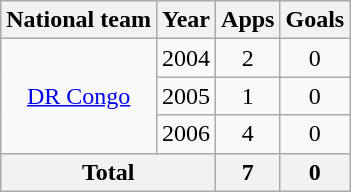<table class="wikitable" style="text-align:center">
<tr>
<th>National team</th>
<th>Year</th>
<th>Apps</th>
<th>Goals</th>
</tr>
<tr>
<td rowspan="3"><a href='#'>DR Congo</a></td>
<td>2004</td>
<td>2</td>
<td>0</td>
</tr>
<tr>
<td>2005</td>
<td>1</td>
<td>0</td>
</tr>
<tr>
<td>2006</td>
<td>4</td>
<td>0</td>
</tr>
<tr>
<th colspan="2">Total</th>
<th>7</th>
<th>0</th>
</tr>
</table>
